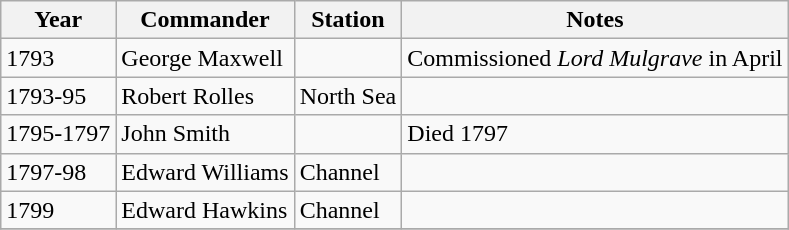<table class="sortable wikitable">
<tr>
<th>Year</th>
<th>Commander</th>
<th>Station</th>
<th>Notes</th>
</tr>
<tr>
<td>1793</td>
<td>George Maxwell</td>
<td></td>
<td>Commissioned <em>Lord Mulgrave</em> in April</td>
</tr>
<tr>
<td>1793-95</td>
<td>Robert Rolles</td>
<td>North Sea</td>
<td></td>
</tr>
<tr>
<td>1795-1797</td>
<td>John Smith</td>
<td></td>
<td>Died 1797</td>
</tr>
<tr>
<td>1797-98</td>
<td>Edward Williams</td>
<td>Channel</td>
<td></td>
</tr>
<tr>
<td>1799</td>
<td>Edward Hawkins</td>
<td>Channel</td>
<td></td>
</tr>
<tr>
</tr>
</table>
